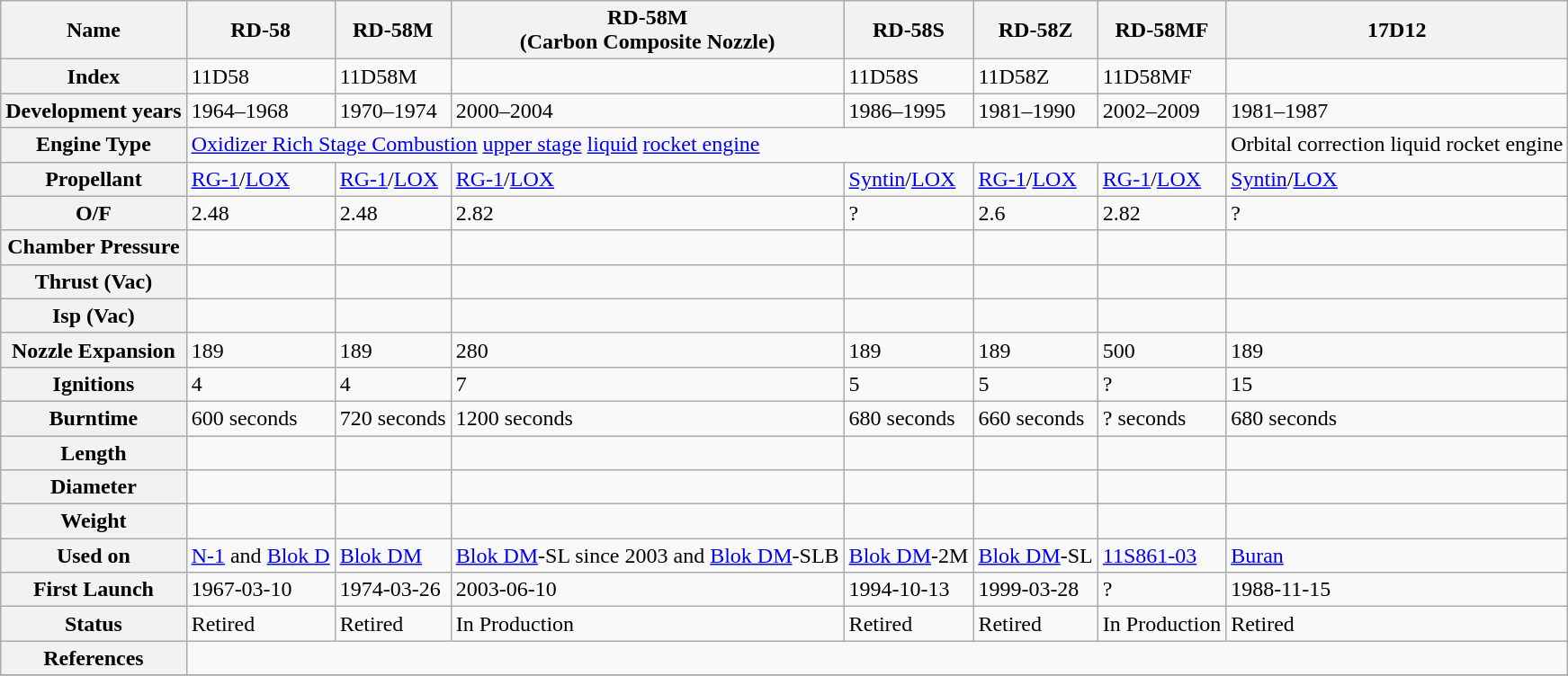<table class="wikitable">
<tr>
<th>Name</th>
<th>RD-58</th>
<th>RD-58M</th>
<th>RD-58M<br>(Carbon Composite Nozzle)</th>
<th>RD-58S</th>
<th>RD-58Z</th>
<th>RD-58MF</th>
<th>17D12</th>
</tr>
<tr>
<th>Index</th>
<td>11D58</td>
<td>11D58M</td>
<td></td>
<td>11D58S</td>
<td>11D58Z</td>
<td>11D58MF</td>
<td></td>
</tr>
<tr>
<th>Development years</th>
<td>1964–1968</td>
<td>1970–1974</td>
<td>2000–2004</td>
<td>1986–1995</td>
<td>1981–1990</td>
<td>2002–2009</td>
<td>1981–1987</td>
</tr>
<tr>
<th>Engine Type</th>
<td colspan="6" style="text-align: left;"><a href='#'>Oxidizer Rich Stage Combustion</a> <a href='#'>upper stage</a> <a href='#'>liquid</a> <a href='#'>rocket engine</a></td>
<td>Orbital correction liquid rocket engine</td>
</tr>
<tr>
<th>Propellant</th>
<td><a href='#'>RG-1</a>/<a href='#'>LOX</a></td>
<td><a href='#'>RG-1</a>/<a href='#'>LOX</a></td>
<td><a href='#'>RG-1</a>/<a href='#'>LOX</a></td>
<td><a href='#'>Syntin</a>/<a href='#'>LOX</a></td>
<td><a href='#'>RG-1</a>/<a href='#'>LOX</a></td>
<td><a href='#'>RG-1</a>/<a href='#'>LOX</a></td>
<td><a href='#'>Syntin</a>/<a href='#'>LOX</a></td>
</tr>
<tr>
<th>O/F</th>
<td>2.48</td>
<td>2.48</td>
<td>2.82</td>
<td>?</td>
<td>2.6</td>
<td>2.82</td>
<td>?</td>
</tr>
<tr>
<th>Chamber Pressure</th>
<td></td>
<td></td>
<td></td>
<td></td>
<td></td>
<td></td>
<td></td>
</tr>
<tr>
<th>Thrust (Vac)</th>
<td></td>
<td></td>
<td></td>
<td></td>
<td></td>
<td></td>
<td></td>
</tr>
<tr>
<th>Isp (Vac)</th>
<td></td>
<td></td>
<td></td>
<td></td>
<td></td>
<td></td>
<td></td>
</tr>
<tr>
<th>Nozzle Expansion</th>
<td>189</td>
<td>189</td>
<td>280</td>
<td>189</td>
<td>189</td>
<td>500</td>
<td>189</td>
</tr>
<tr>
<th>Ignitions</th>
<td>4</td>
<td>4</td>
<td>7</td>
<td>5</td>
<td>5</td>
<td>?</td>
<td>15</td>
</tr>
<tr>
<th>Burntime</th>
<td>600 seconds</td>
<td>720 seconds</td>
<td>1200 seconds</td>
<td>680 seconds</td>
<td>660 seconds</td>
<td>? seconds</td>
<td>680 seconds</td>
</tr>
<tr>
<th>Length</th>
<td></td>
<td></td>
<td></td>
<td></td>
<td></td>
<td></td>
<td></td>
</tr>
<tr>
<th>Diameter</th>
<td></td>
<td></td>
<td></td>
<td></td>
<td></td>
<td></td>
<td></td>
</tr>
<tr>
<th>Weight</th>
<td></td>
<td></td>
<td></td>
<td></td>
<td></td>
<td></td>
<td></td>
</tr>
<tr>
<th>Used on</th>
<td><a href='#'>N-1</a> and <a href='#'>Blok D</a></td>
<td><a href='#'>Blok DM</a></td>
<td><a href='#'>Blok DM</a>-SL since 2003 and <a href='#'>Blok DM</a>-SLB</td>
<td><a href='#'>Blok DM</a>-2M</td>
<td><a href='#'>Blok DM</a>-SL</td>
<td><a href='#'>11S861-03</a></td>
<td><a href='#'>Buran</a></td>
</tr>
<tr>
<th>First Launch</th>
<td>1967-03-10</td>
<td>1974-03-26</td>
<td>2003-06-10</td>
<td>1994-10-13</td>
<td>1999-03-28</td>
<td>?</td>
<td>1988-11-15</td>
</tr>
<tr>
<th>Status</th>
<td>Retired</td>
<td>Retired</td>
<td>In Production</td>
<td>Retired</td>
<td>Retired</td>
<td>In Production</td>
<td>Retired</td>
</tr>
<tr>
<th>References</th>
<td colspan="7" style="text-align: left;"></td>
</tr>
<tr>
</tr>
</table>
